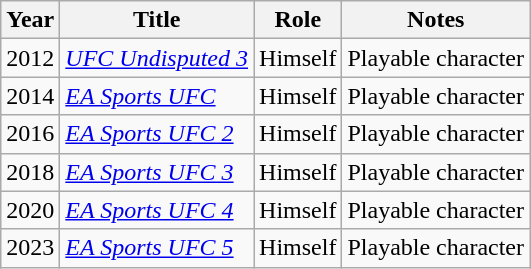<table class="wikitable sortable">
<tr>
<th>Year</th>
<th>Title</th>
<th>Role</th>
<th>Notes</th>
</tr>
<tr>
<td>2012</td>
<td><em><a href='#'>UFC Undisputed 3</a></em></td>
<td>Himself</td>
<td>Playable character</td>
</tr>
<tr>
<td>2014</td>
<td><em><a href='#'>EA Sports UFC</a></em></td>
<td>Himself</td>
<td>Playable character</td>
</tr>
<tr>
<td>2016</td>
<td><em><a href='#'>EA Sports UFC 2</a></em></td>
<td>Himself</td>
<td>Playable character</td>
</tr>
<tr>
<td>2018</td>
<td><em><a href='#'>EA Sports UFC 3</a></em></td>
<td>Himself</td>
<td>Playable character</td>
</tr>
<tr>
<td>2020</td>
<td><em><a href='#'>EA Sports UFC 4</a></em></td>
<td>Himself</td>
<td>Playable character</td>
</tr>
<tr>
<td>2023</td>
<td><em><a href='#'>EA Sports UFC 5</a></em></td>
<td>Himself</td>
<td>Playable character</td>
</tr>
</table>
